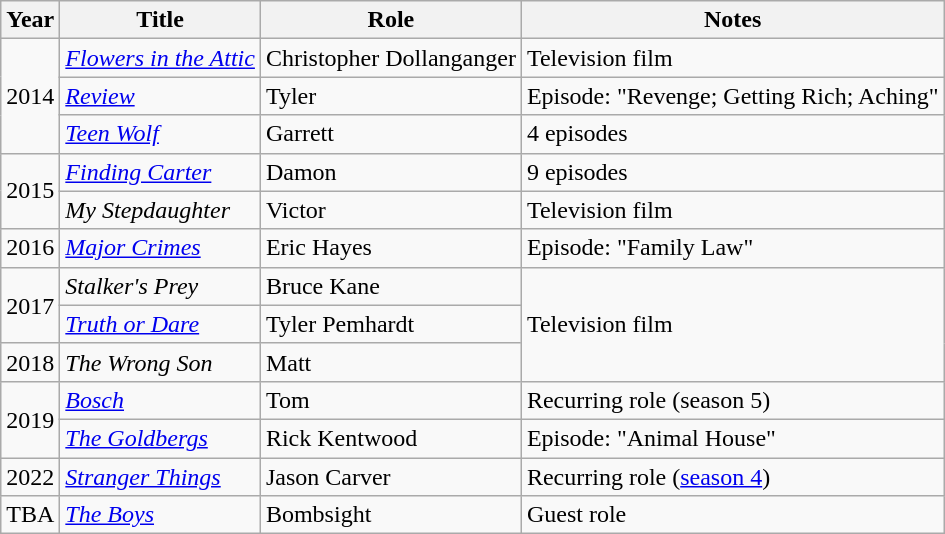<table class="wikitable">
<tr>
<th>Year</th>
<th>Title</th>
<th>Role</th>
<th>Notes</th>
</tr>
<tr>
<td rowspan="3">2014</td>
<td><em><a href='#'>Flowers in the Attic</a></em></td>
<td>Christopher Dollanganger</td>
<td>Television film</td>
</tr>
<tr>
<td><em><a href='#'>Review</a></em></td>
<td>Tyler</td>
<td>Episode: "Revenge; Getting Rich; Aching"</td>
</tr>
<tr>
<td><em><a href='#'>Teen Wolf</a></em></td>
<td>Garrett</td>
<td>4 episodes</td>
</tr>
<tr>
<td rowspan="2">2015</td>
<td><em><a href='#'>Finding Carter</a></em></td>
<td>Damon</td>
<td>9 episodes</td>
</tr>
<tr>
<td><em>My Stepdaughter</em></td>
<td>Victor</td>
<td>Television film</td>
</tr>
<tr>
<td>2016</td>
<td><em><a href='#'>Major Crimes</a></em></td>
<td>Eric Hayes</td>
<td>Episode: "Family Law"</td>
</tr>
<tr>
<td rowspan="2">2017</td>
<td><em>Stalker's Prey</em></td>
<td>Bruce Kane</td>
<td rowspan="3">Television film</td>
</tr>
<tr>
<td><em><a href='#'>Truth or Dare</a></em></td>
<td>Tyler Pemhardt</td>
</tr>
<tr>
<td>2018</td>
<td><em>The Wrong Son</em></td>
<td>Matt</td>
</tr>
<tr>
<td rowspan="2">2019</td>
<td><em><a href='#'>Bosch</a> </em></td>
<td>Tom</td>
<td>Recurring role (season 5)</td>
</tr>
<tr>
<td><em><a href='#'>The Goldbergs</a></em></td>
<td>Rick Kentwood</td>
<td>Episode: "Animal House"</td>
</tr>
<tr>
<td>2022</td>
<td><em><a href='#'>Stranger Things</a></em></td>
<td>Jason Carver</td>
<td>Recurring role (<a href='#'>season 4</a>)</td>
</tr>
<tr>
<td>TBA</td>
<td><em><a href='#'>The Boys</a></em></td>
<td>Bombsight</td>
<td>Guest role</td>
</tr>
</table>
